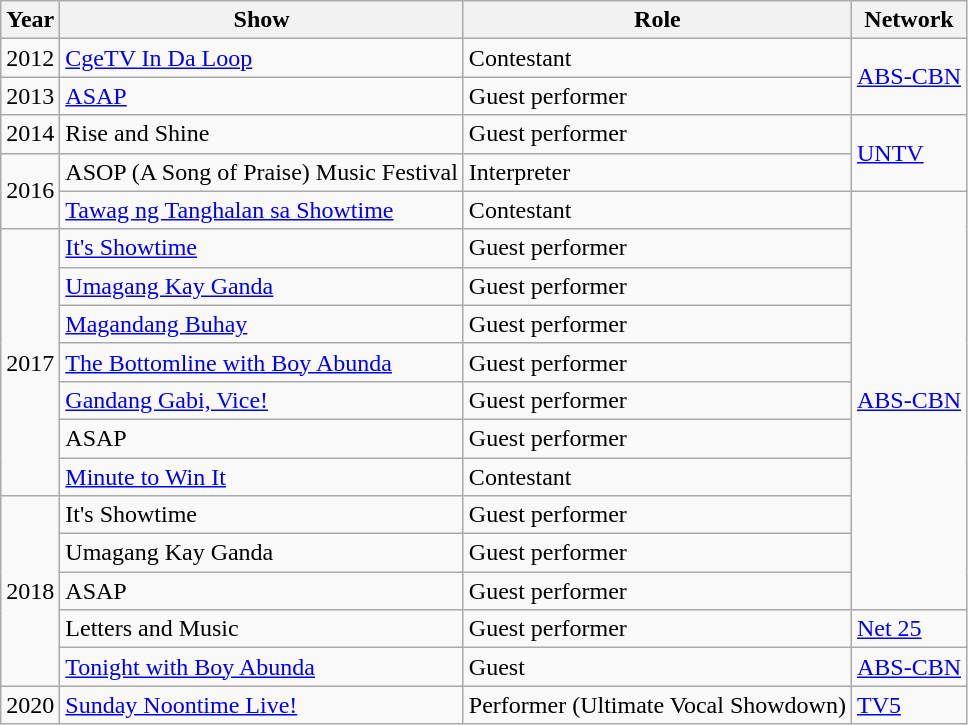<table class="wikitable">
<tr>
<th>Year</th>
<th>Show</th>
<th>Role</th>
<th>Network</th>
</tr>
<tr>
<td>2012</td>
<td><a href='#'>CgeTV In Da Loop</a></td>
<td>Contestant</td>
<td rowspan="2"><a href='#'>ABS-CBN</a></td>
</tr>
<tr>
<td>2013</td>
<td><a href='#'>ASAP</a></td>
<td>Guest performer</td>
</tr>
<tr>
<td>2014</td>
<td>Rise and Shine</td>
<td>Guest performer</td>
<td rowspan="2"><a href='#'>UNTV</a></td>
</tr>
<tr>
<td rowspan="2">2016</td>
<td>ASOP (A Song of Praise) Music Festival</td>
<td>Interpreter</td>
</tr>
<tr>
<td><a href='#'>Tawag ng Tanghalan sa Showtime</a></td>
<td>Contestant</td>
<td rowspan="11"><a href='#'>ABS-CBN</a></td>
</tr>
<tr>
<td rowspan="7">2017</td>
<td><a href='#'>It's Showtime</a></td>
<td>Guest performer</td>
</tr>
<tr>
<td><a href='#'>Umagang Kay Ganda</a></td>
<td>Guest performer</td>
</tr>
<tr>
<td><a href='#'>Magandang Buhay</a></td>
<td>Guest performer</td>
</tr>
<tr>
<td><a href='#'>The Bottomline with Boy Abunda</a></td>
<td>Guest performer</td>
</tr>
<tr>
<td><a href='#'>Gandang Gabi, Vice!</a></td>
<td>Guest performer</td>
</tr>
<tr>
<td>ASAP</td>
<td>Guest performer</td>
</tr>
<tr>
<td><a href='#'>Minute to Win It</a></td>
<td>Contestant</td>
</tr>
<tr>
<td rowspan="5">2018</td>
<td>It's Showtime</td>
<td>Guest performer</td>
</tr>
<tr>
<td>Umagang Kay Ganda</td>
<td>Guest performer</td>
</tr>
<tr>
<td>ASAP</td>
<td>Guest performer</td>
</tr>
<tr>
<td>Letters and Music</td>
<td>Guest performer</td>
<td><a href='#'>Net 25</a></td>
</tr>
<tr>
<td><a href='#'>Tonight with Boy Abunda</a></td>
<td>Guest</td>
<td><a href='#'>ABS-CBN</a></td>
</tr>
<tr>
<td>2020</td>
<td><a href='#'>Sunday Noontime Live!</a></td>
<td>Performer (Ultimate Vocal Showdown)</td>
<td><a href='#'>TV5</a></td>
</tr>
</table>
